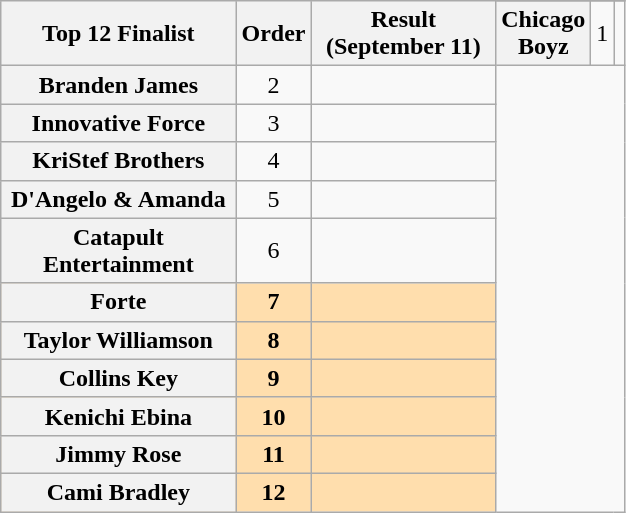<table class="wikitable plainrowheaders sortable" style="text-align:center" width="33%;">
<tr>
<th scope="col" rowspan="2" class="unsortable" style="width:13em;">Top 12 Finalist</th>
<th scope="col" rowspan="2" style="width:1em;">Order</th>
<th scope="col" rowspan="2" style="width:10em;">Result (September 11)</th>
</tr>
<tr>
<th scope="row">Chicago Boyz</th>
<td>1</td>
<td></td>
</tr>
<tr>
<th scope="row">Branden James</th>
<td>2</td>
<td></td>
</tr>
<tr>
<th scope="row">Innovative Force</th>
<td>3</td>
<td></td>
</tr>
<tr>
<th scope="row">KriStef Brothers</th>
<td>4</td>
<td></td>
</tr>
<tr>
<th scope="row">D'Angelo & Amanda</th>
<td>5</td>
<td></td>
</tr>
<tr>
<th scope="row">Catapult Entertainment</th>
<td>6</td>
<td></td>
</tr>
<tr style="background:NavajoWhite">
<th scope="row"><strong>Forte</strong></th>
<td><strong>7</strong></td>
<td><strong></strong></td>
</tr>
<tr style="background:NavajoWhite">
<th scope="row"><strong>Taylor Williamson</strong></th>
<td><strong>8</strong></td>
<td><strong></strong></td>
</tr>
<tr style="background:NavajoWhite">
<th scope="row"><strong>Collins Key</strong></th>
<td><strong>9</strong></td>
<td><strong></strong></td>
</tr>
<tr style="background:NavajoWhite">
<th scope="row"><strong>Kenichi Ebina</strong></th>
<td><strong>10</strong></td>
<td><strong></strong></td>
</tr>
<tr style="background:NavajoWhite">
<th scope="row"><strong>Jimmy Rose</strong></th>
<td><strong>11</strong></td>
<td><strong></strong></td>
</tr>
<tr style="background:NavajoWhite">
<th scope="row"><strong>Cami Bradley</strong></th>
<td><strong>12</strong></td>
<td><strong></strong></td>
</tr>
</table>
